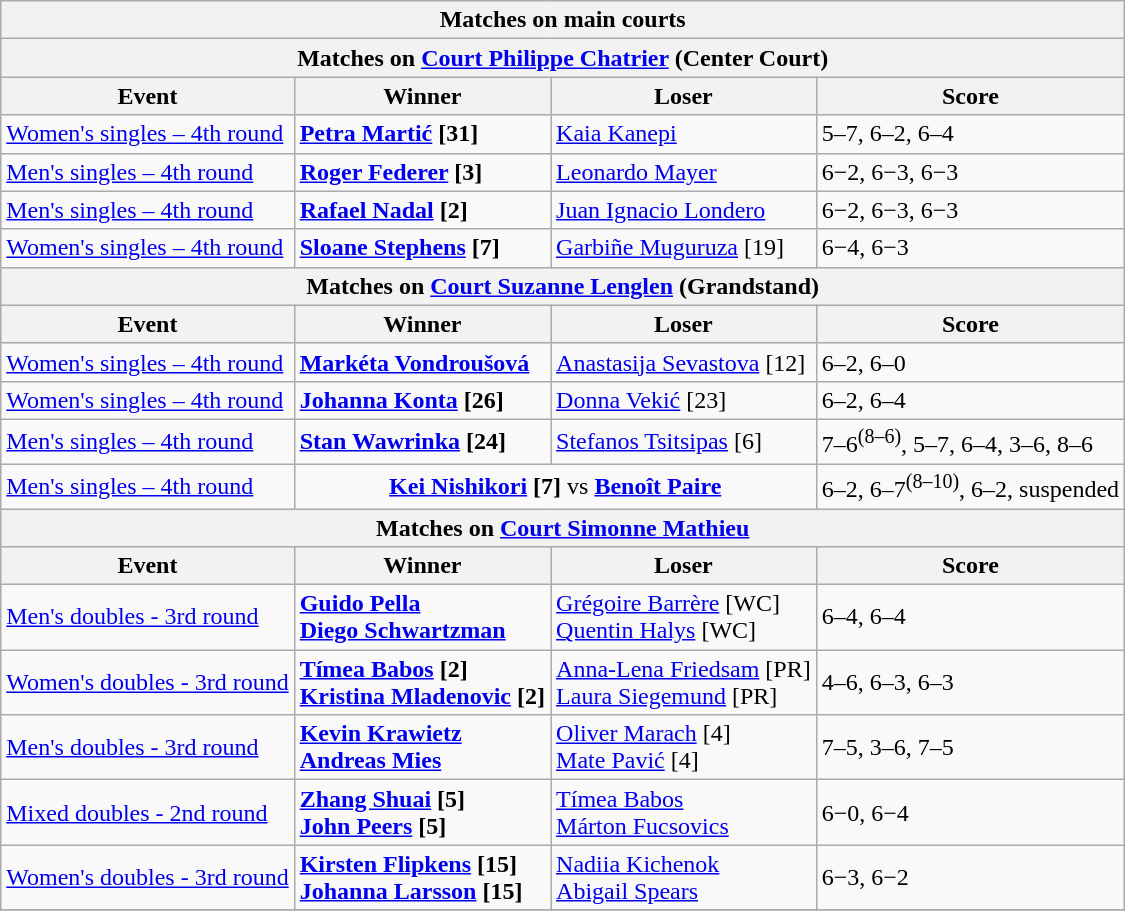<table class="wikitable">
<tr>
<th colspan=4 style=white-space:nowrap>Matches on main courts</th>
</tr>
<tr>
<th colspan=4>Matches on <a href='#'>Court Philippe Chatrier</a> (Center Court)</th>
</tr>
<tr>
<th>Event</th>
<th>Winner</th>
<th>Loser</th>
<th>Score</th>
</tr>
<tr>
<td><a href='#'>Women's singles – 4th round</a></td>
<td> <strong><a href='#'>Petra Martić</a> [31]</strong></td>
<td> <a href='#'>Kaia Kanepi</a></td>
<td>5–7, 6–2, 6–4</td>
</tr>
<tr>
<td><a href='#'>Men's singles – 4th round</a></td>
<td> <strong><a href='#'>Roger Federer</a> [3]</strong></td>
<td> <a href='#'>Leonardo Mayer</a></td>
<td>6−2, 6−3, 6−3</td>
</tr>
<tr>
<td><a href='#'>Men's singles – 4th round</a></td>
<td> <strong><a href='#'>Rafael Nadal</a> [2]</strong></td>
<td> <a href='#'>Juan Ignacio Londero</a></td>
<td>6−2, 6−3, 6−3</td>
</tr>
<tr>
<td><a href='#'>Women's singles – 4th round</a></td>
<td> <strong><a href='#'>Sloane Stephens</a> [7]</strong></td>
<td> <a href='#'>Garbiñe Muguruza</a> [19]</td>
<td>6−4, 6−3</td>
</tr>
<tr>
<th colspan=4>Matches on <a href='#'>Court Suzanne Lenglen</a> (Grandstand)</th>
</tr>
<tr>
<th>Event</th>
<th>Winner</th>
<th>Loser</th>
<th>Score</th>
</tr>
<tr>
<td><a href='#'>Women's singles – 4th round</a></td>
<td> <strong><a href='#'>Markéta Vondroušová</a></strong></td>
<td> <a href='#'>Anastasija Sevastova</a> [12]</td>
<td>6–2, 6–0</td>
</tr>
<tr>
<td><a href='#'>Women's singles – 4th round</a></td>
<td> <strong><a href='#'>Johanna Konta</a> [26]</strong></td>
<td> <a href='#'>Donna Vekić</a> [23]</td>
<td>6–2, 6–4</td>
</tr>
<tr>
<td><a href='#'>Men's singles – 4th round</a></td>
<td> <strong><a href='#'>Stan Wawrinka</a> [24]</strong></td>
<td> <a href='#'>Stefanos Tsitsipas</a> [6]</td>
<td>7–6<sup>(8–6)</sup>, 5–7, 6–4, 3–6, 8–6</td>
</tr>
<tr>
<td><a href='#'>Men's singles – 4th round</a></td>
<td colspan="2" align="center"> <strong><a href='#'>Kei Nishikori</a> [7]</strong> vs  <strong><a href='#'>Benoît Paire</a></strong></td>
<td>6–2, 6–7<sup>(8–10)</sup>, 6–2, suspended</td>
</tr>
<tr>
<th colspan=4>Matches on <a href='#'>Court Simonne Mathieu</a></th>
</tr>
<tr>
<th>Event</th>
<th>Winner</th>
<th>Loser</th>
<th>Score</th>
</tr>
<tr>
<td><a href='#'>Men's doubles - 3rd round</a></td>
<td><strong> <a href='#'>Guido Pella</a> <br>  <a href='#'>Diego Schwartzman</a></strong></td>
<td> <a href='#'>Grégoire Barrère</a> [WC] <br>  <a href='#'>Quentin Halys</a> [WC]</td>
<td>6–4, 6–4</td>
</tr>
<tr>
<td><a href='#'>Women's doubles - 3rd round</a></td>
<td><strong> <a href='#'>Tímea Babos</a> [2] <br>  <a href='#'>Kristina Mladenovic</a> [2]</strong></td>
<td> <a href='#'>Anna-Lena Friedsam</a> [PR] <br>  <a href='#'>Laura Siegemund</a> [PR]</td>
<td>4–6, 6–3, 6–3</td>
</tr>
<tr>
<td><a href='#'>Men's doubles - 3rd round</a></td>
<td><strong> <a href='#'>Kevin Krawietz</a> <br>  <a href='#'>Andreas Mies</a></strong></td>
<td> <a href='#'>Oliver Marach</a> [4] <br>  <a href='#'>Mate Pavić</a> [4]</td>
<td>7–5, 3–6, 7–5</td>
</tr>
<tr>
<td><a href='#'>Mixed doubles - 2nd round</a></td>
<td><strong> <a href='#'>Zhang Shuai</a> [5] <br>  <a href='#'>John Peers</a> [5]</strong></td>
<td> <a href='#'>Tímea Babos</a> <br>  <a href='#'>Márton Fucsovics</a></td>
<td>6−0, 6−4</td>
</tr>
<tr>
<td><a href='#'>Women's doubles - 3rd round</a></td>
<td><strong> <a href='#'>Kirsten Flipkens</a> [15]<br>  <a href='#'>Johanna Larsson</a> [15]</strong></td>
<td> <a href='#'>Nadiia Kichenok</a> <br>  <a href='#'>Abigail Spears</a></td>
<td>6−3, 6−2</td>
</tr>
<tr>
</tr>
</table>
